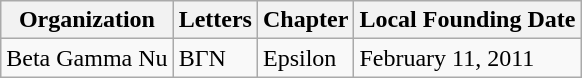<table class="wikitable">
<tr>
<th>Organization</th>
<th>Letters</th>
<th>Chapter</th>
<th>Local Founding Date</th>
</tr>
<tr>
<td>Beta Gamma Nu</td>
<td>ΒΓΝ</td>
<td>Epsilon</td>
<td>February 11, 2011</td>
</tr>
</table>
